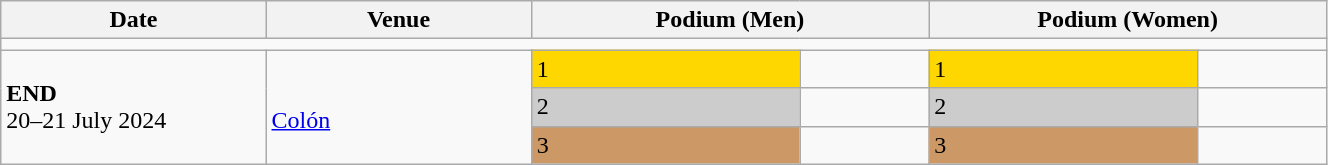<table class="wikitable" width=70%>
<tr>
<th>Date</th>
<th width=20%>Venue</th>
<th colspan=2 width=30%>Podium (Men)</th>
<th colspan=2 width=30%>Podium (Women)</th>
</tr>
<tr>
<td colspan=6></td>
</tr>
<tr>
<td rowspan=3><strong>END</strong> <br> 20–21 July 2024</td>
<td rowspan=3><br><a href='#'>Colón</a></td>
<td bgcolor=FFD700>1</td>
<td></td>
<td bgcolor=FFD700>1</td>
<td></td>
</tr>
<tr>
<td bgcolor=CCCCCC>2</td>
<td></td>
<td bgcolor=CCCCCC>2</td>
<td></td>
</tr>
<tr>
<td bgcolor=CC9966>3</td>
<td></td>
<td bgcolor=CC9966>3</td>
<td></td>
</tr>
</table>
